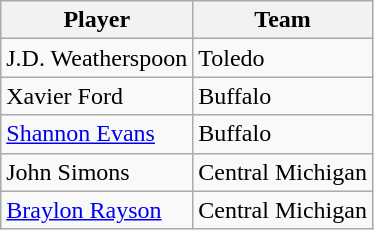<table class="wikitable">
<tr>
<th>Player</th>
<th>Team</th>
</tr>
<tr>
<td>J.D. Weatherspoon</td>
<td>Toledo</td>
</tr>
<tr>
<td>Xavier Ford</td>
<td>Buffalo</td>
</tr>
<tr>
<td><a href='#'>Shannon Evans</a></td>
<td>Buffalo</td>
</tr>
<tr>
<td>John Simons</td>
<td>Central Michigan</td>
</tr>
<tr>
<td><a href='#'>Braylon Rayson</a></td>
<td>Central Michigan</td>
</tr>
</table>
